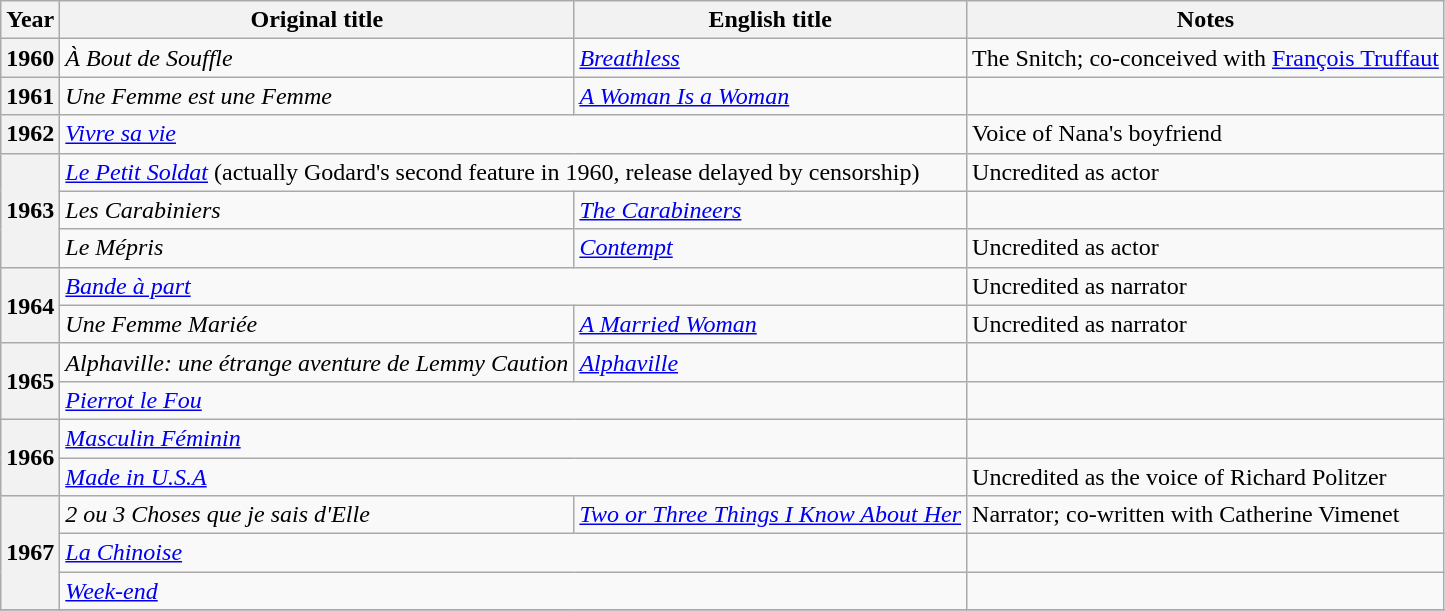<table class="wikitable sortable plainrowheaders">
<tr>
<th scope="col">Year</th>
<th scope="col">Original title</th>
<th>English title</th>
<th scope="col" class="unsortable">Notes</th>
</tr>
<tr>
<th>1960</th>
<td scope="row"><em>À Bout de Souffle</em></td>
<td><em><a href='#'>Breathless</a></em></td>
<td>The Snitch; co-conceived with <a href='#'>François Truffaut</a></td>
</tr>
<tr>
<th>1961</th>
<td scope="row"><em>Une Femme est une Femme</em></td>
<td><em><a href='#'>A Woman Is a Woman</a></em></td>
<td></td>
</tr>
<tr>
<th>1962</th>
<td colspan="2" scope="row"><em><a href='#'>Vivre sa vie</a></em></td>
<td>Voice of Nana's boyfriend</td>
</tr>
<tr>
<th rowspan="3">1963</th>
<td colspan="2" scope="row"><em><a href='#'>Le Petit Soldat</a></em> (actually Godard's second feature in 1960, release delayed by censorship)</td>
<td>Uncredited as actor</td>
</tr>
<tr>
<td scope="row"><em>Les Carabiniers</em></td>
<td><em><a href='#'>The Carabineers</a></em></td>
<td></td>
</tr>
<tr>
<td scope="row"><em>Le Mépris</em></td>
<td><em><a href='#'>Contempt</a></em></td>
<td>Uncredited as actor</td>
</tr>
<tr>
<th rowspan="2">1964</th>
<td colspan="2" scope="row"><em><a href='#'>Bande à part</a></em></td>
<td>Uncredited as narrator</td>
</tr>
<tr>
<td scope="row"><em>Une Femme Mariée</em></td>
<td><em><a href='#'>A Married Woman</a></em></td>
<td>Uncredited as narrator</td>
</tr>
<tr>
<th rowspan="2">1965</th>
<td scope="row"><em>Alphaville: une étrange aventure de Lemmy Caution</em></td>
<td><em><a href='#'>Alphaville</a></em></td>
<td></td>
</tr>
<tr>
<td colspan="2" scope="row"><em><a href='#'>Pierrot le Fou</a></em></td>
<td></td>
</tr>
<tr>
<th rowspan="2">1966</th>
<td colspan="2" scope="row"><em><a href='#'>Masculin Féminin</a></em></td>
<td></td>
</tr>
<tr>
<td colspan="2" scope="row"><em><a href='#'>Made in U.S.A</a></em></td>
<td>Uncredited as the voice of Richard Politzer</td>
</tr>
<tr>
<th rowspan="3">1967</th>
<td scope="row"><em>2 ou 3 Choses que je sais d'Elle</em></td>
<td><em><a href='#'>Two or Three Things I Know About Her</a></em></td>
<td>Narrator; co-written with Catherine Vimenet</td>
</tr>
<tr>
<td colspan="2" scope="row"><em><a href='#'>La Chinoise</a></em></td>
<td></td>
</tr>
<tr>
<td colspan="2" scope="row"><em><a href='#'>Week-end</a></em></td>
<td></td>
</tr>
<tr>
</tr>
</table>
